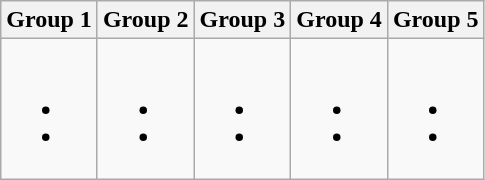<table class="wikitable" border="1">
<tr>
<th>Group 1</th>
<th>Group 2</th>
<th>Group 3</th>
<th>Group 4</th>
<th>Group 5</th>
</tr>
<tr>
<td><br><ul><li></li><li></li></ul></td>
<td><br><ul><li></li><li></li></ul></td>
<td><br><ul><li></li><li></li></ul></td>
<td><br><ul><li></li><li></li></ul></td>
<td><br><ul><li></li><li></li></ul></td>
</tr>
</table>
